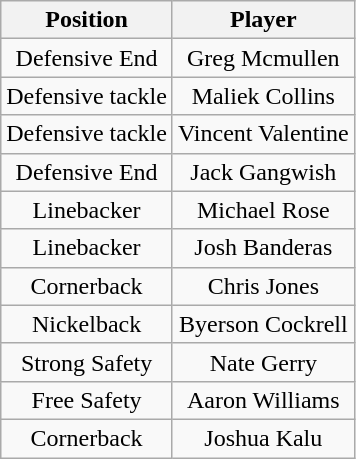<table class="wikitable" style="text-align: center;">
<tr>
<th>Position</th>
<th>Player</th>
</tr>
<tr>
<td>Defensive End</td>
<td>Greg Mcmullen</td>
</tr>
<tr>
<td>Defensive tackle</td>
<td>Maliek Collins</td>
</tr>
<tr>
<td>Defensive tackle</td>
<td>Vincent Valentine</td>
</tr>
<tr>
<td>Defensive End</td>
<td>Jack Gangwish</td>
</tr>
<tr>
<td>Linebacker</td>
<td>Michael Rose</td>
</tr>
<tr>
<td>Linebacker</td>
<td>Josh Banderas</td>
</tr>
<tr>
<td>Cornerback</td>
<td>Chris Jones</td>
</tr>
<tr>
<td>Nickelback</td>
<td>Byerson Cockrell</td>
</tr>
<tr>
<td>Strong Safety</td>
<td>Nate Gerry</td>
</tr>
<tr>
<td>Free Safety</td>
<td>Aaron Williams</td>
</tr>
<tr>
<td>Cornerback</td>
<td>Joshua Kalu</td>
</tr>
</table>
